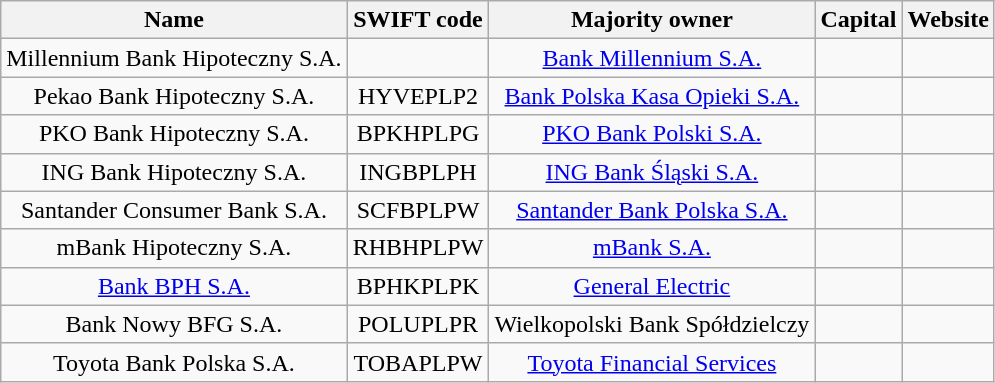<table class="wikitable sortable" style="text-align:center">
<tr>
<th>Name</th>
<th>SWIFT code</th>
<th>Majority owner</th>
<th>Capital</th>
<th>Website</th>
</tr>
<tr>
<td>Millennium Bank Hipoteczny S.A.</td>
<td></td>
<td><a href='#'>Bank Millennium S.A.</a></td>
<td></td>
<td></td>
</tr>
<tr>
<td>Pekao Bank Hipoteczny S.A.</td>
<td>HYVEPLP2</td>
<td><a href='#'>Bank Polska Kasa Opieki S.A.</a></td>
<td></td>
<td></td>
</tr>
<tr>
<td>PKO Bank Hipoteczny S.A.</td>
<td>BPKHPLPG</td>
<td><a href='#'>PKO Bank Polski S.A.</a></td>
<td></td>
<td></td>
</tr>
<tr>
<td>ING Bank Hipoteczny S.A.</td>
<td>INGBPLPH</td>
<td><a href='#'>ING Bank Śląski S.A.</a></td>
<td></td>
<td></td>
</tr>
<tr>
<td>Santander Consumer Bank S.A.</td>
<td>SCFBPLPW</td>
<td><a href='#'>Santander Bank Polska S.A.</a></td>
<td></td>
<td></td>
</tr>
<tr>
<td>mBank Hipoteczny S.A.</td>
<td>RHBHPLPW</td>
<td><a href='#'>mBank S.A.</a></td>
<td></td>
<td></td>
</tr>
<tr>
<td><a href='#'>Bank BPH S.A.</a></td>
<td>BPHKPLPK</td>
<td><a href='#'>General Electric</a></td>
<td></td>
<td></td>
</tr>
<tr>
<td>Bank Nowy BFG S.A.</td>
<td>POLUPLPR</td>
<td>Wielkopolski Bank Spółdzielczy</td>
<td></td>
<td></td>
</tr>
<tr>
<td>Toyota Bank Polska S.A.</td>
<td>TOBAPLPW</td>
<td><a href='#'>Toyota Financial Services</a></td>
<td></td>
<td></td>
</tr>
</table>
